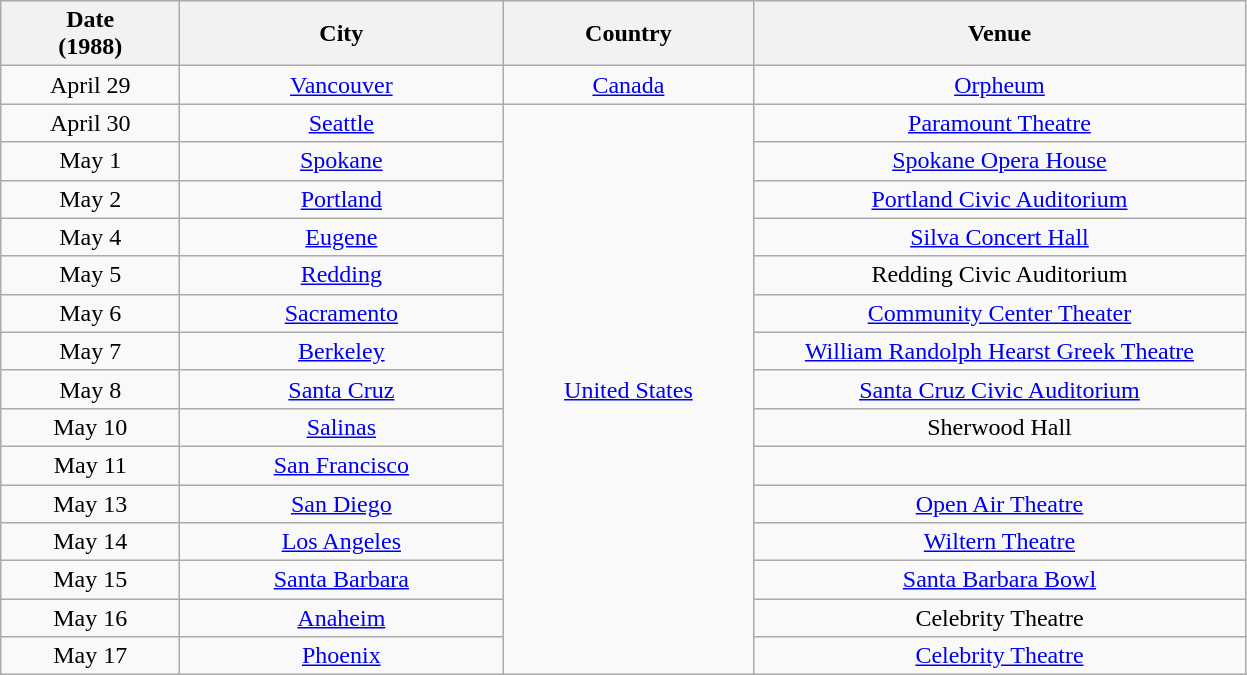<table class="wikitable sortable plainrowheaders" style="text-align:center;">
<tr>
<th scope="col" style="width:7em;">Date<br>(1988)</th>
<th scope="col" style="width:13em;">City</th>
<th scope="col" style="width:10em;">Country</th>
<th scope="col" style="width:20em;">Venue</th>
</tr>
<tr>
<td>April 29</td>
<td><a href='#'>Vancouver</a></td>
<td><a href='#'>Canada</a></td>
<td><a href='#'>Orpheum</a></td>
</tr>
<tr>
<td>April 30</td>
<td><a href='#'>Seattle</a></td>
<td rowspan="15"><a href='#'>United States</a></td>
<td><a href='#'>Paramount Theatre</a></td>
</tr>
<tr>
<td>May 1</td>
<td><a href='#'>Spokane</a></td>
<td><a href='#'>Spokane Opera House</a></td>
</tr>
<tr>
<td>May 2</td>
<td><a href='#'>Portland</a></td>
<td><a href='#'>Portland Civic Auditorium</a></td>
</tr>
<tr>
<td>May 4</td>
<td><a href='#'>Eugene</a></td>
<td><a href='#'>Silva Concert Hall</a></td>
</tr>
<tr>
<td>May 5</td>
<td><a href='#'>Redding</a></td>
<td>Redding Civic Auditorium</td>
</tr>
<tr>
<td>May 6</td>
<td><a href='#'>Sacramento</a></td>
<td><a href='#'>Community Center Theater</a></td>
</tr>
<tr>
<td>May 7</td>
<td><a href='#'>Berkeley</a></td>
<td><a href='#'>William Randolph Hearst Greek Theatre</a></td>
</tr>
<tr>
<td>May 8</td>
<td><a href='#'>Santa Cruz</a></td>
<td><a href='#'>Santa Cruz Civic Auditorium</a></td>
</tr>
<tr>
<td>May 10</td>
<td><a href='#'>Salinas</a></td>
<td>Sherwood Hall</td>
</tr>
<tr>
<td>May 11</td>
<td><a href='#'>San Francisco</a></td>
<td></td>
</tr>
<tr>
<td>May 13</td>
<td><a href='#'>San Diego</a></td>
<td><a href='#'>Open Air Theatre</a></td>
</tr>
<tr>
<td>May 14</td>
<td><a href='#'>Los Angeles</a></td>
<td><a href='#'>Wiltern Theatre</a></td>
</tr>
<tr>
<td>May 15</td>
<td><a href='#'>Santa Barbara</a></td>
<td><a href='#'>Santa Barbara Bowl</a></td>
</tr>
<tr>
<td>May 16</td>
<td><a href='#'>Anaheim</a></td>
<td>Celebrity Theatre</td>
</tr>
<tr>
<td>May 17</td>
<td><a href='#'>Phoenix</a></td>
<td><a href='#'>Celebrity Theatre</a></td>
</tr>
</table>
